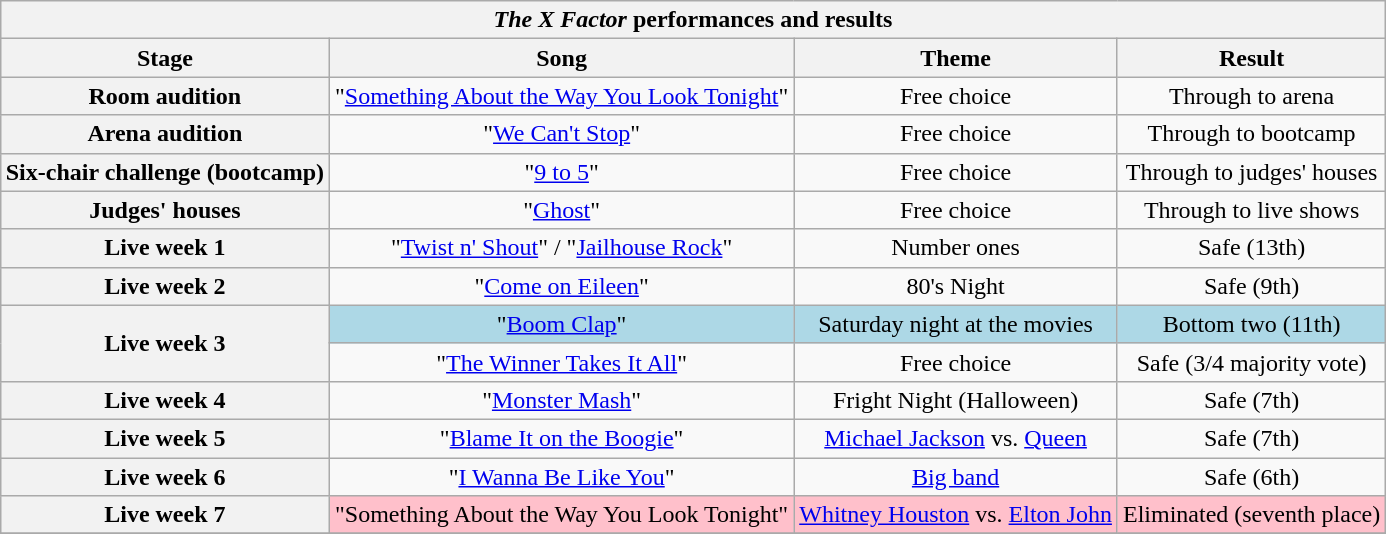<table class="wikitable collapsible collapsed" style="margin:1em auto 1em auto; text-align:center;">
<tr>
<th colspan="4"><em>The X Factor</em> performances and results</th>
</tr>
<tr>
<th scope="col">Stage</th>
<th scope="col">Song</th>
<th scope="col">Theme</th>
<th scope="col">Result</th>
</tr>
<tr>
<th scope="row">Room audition</th>
<td>"<a href='#'>Something About the Way You Look Tonight</a>"</td>
<td>Free choice</td>
<td>Through to arena</td>
</tr>
<tr>
<th scope="row">Arena audition</th>
<td>"<a href='#'>We Can't Stop</a>"</td>
<td>Free choice</td>
<td>Through to bootcamp</td>
</tr>
<tr>
<th scope="row">Six-chair challenge (bootcamp)</th>
<td>"<a href='#'>9 to 5</a>"</td>
<td>Free choice</td>
<td>Through to judges' houses</td>
</tr>
<tr>
<th scope="row">Judges' houses</th>
<td>"<a href='#'>Ghost</a>"</td>
<td>Free choice</td>
<td>Through to live shows</td>
</tr>
<tr>
<th scope="row">Live week 1</th>
<td>"<a href='#'>Twist n' Shout</a>" / "<a href='#'>Jailhouse Rock</a>"</td>
<td>Number ones</td>
<td>Safe (13th)</td>
</tr>
<tr>
<th scope="row">Live week 2</th>
<td>"<a href='#'>Come on Eileen</a>"</td>
<td>80's Night</td>
<td>Safe (9th)</td>
</tr>
<tr style="background:lightblue">
<th rowspan="2">Live week 3</th>
<td>"<a href='#'>Boom Clap</a>"</td>
<td>Saturday night at the movies</td>
<td>Bottom two (11th)</td>
</tr>
<tr>
<td scope="row">"<a href='#'>The Winner Takes It All</a>"</td>
<td>Free choice</td>
<td>Safe (3/4 majority vote)</td>
</tr>
<tr>
<th scope="row">Live week 4</th>
<td>"<a href='#'>Monster Mash</a>"</td>
<td>Fright Night (Halloween)</td>
<td>Safe (7th)</td>
</tr>
<tr>
<th scope="row">Live week 5</th>
<td>"<a href='#'>Blame It on the Boogie</a>"</td>
<td><a href='#'>Michael Jackson</a> vs. <a href='#'>Queen</a></td>
<td>Safe (7th)</td>
</tr>
<tr>
<th scope="row">Live week 6</th>
<td>"<a href='#'>I Wanna Be Like You</a>"</td>
<td><a href='#'>Big band</a></td>
<td>Safe (6th)</td>
</tr>
<tr style="background:pink">
<th scope="row">Live week 7</th>
<td>"Something About the Way You Look Tonight"</td>
<td><a href='#'>Whitney Houston</a> vs. <a href='#'>Elton John</a></td>
<td>Eliminated (seventh place)</td>
</tr>
<tr>
</tr>
</table>
